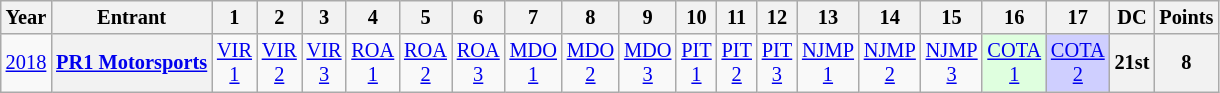<table class="wikitable" style="text-align:center; font-size:85%">
<tr>
<th>Year</th>
<th>Entrant</th>
<th>1</th>
<th>2</th>
<th>3</th>
<th>4</th>
<th>5</th>
<th>6</th>
<th>7</th>
<th>8</th>
<th>9</th>
<th>10</th>
<th>11</th>
<th>12</th>
<th>13</th>
<th>14</th>
<th>15</th>
<th>16</th>
<th>17</th>
<th>DC</th>
<th>Points</th>
</tr>
<tr>
<td><a href='#'>2018</a></td>
<th nowrap><a href='#'>PR1 Motorsports</a></th>
<td><a href='#'>VIR<br>1</a></td>
<td><a href='#'>VIR<br>2</a></td>
<td><a href='#'>VIR<br>3</a></td>
<td><a href='#'>ROA<br>1</a></td>
<td><a href='#'>ROA<br>2</a></td>
<td><a href='#'>ROA<br>3</a></td>
<td><a href='#'>MDO<br>1</a></td>
<td><a href='#'>MDO<br>2</a></td>
<td><a href='#'>MDO<br>3</a></td>
<td><a href='#'>PIT<br>1</a></td>
<td><a href='#'>PIT<br>2</a></td>
<td><a href='#'>PIT<br>3</a></td>
<td><a href='#'>NJMP<br>1</a></td>
<td><a href='#'>NJMP<br>2</a></td>
<td><a href='#'>NJMP<br>3</a></td>
<td style="background:#DFFFDF"><a href='#'>COTA<br>1</a><br></td>
<td style="background:#CFCFFF"><a href='#'>COTA<br>2</a><br></td>
<th>21st</th>
<th>8</th>
</tr>
</table>
